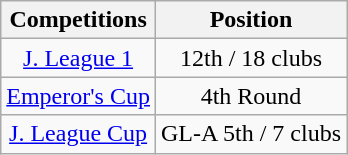<table class="wikitable" style="text-align:center;">
<tr>
<th>Competitions</th>
<th>Position</th>
</tr>
<tr>
<td><a href='#'>J. League 1</a></td>
<td>12th / 18 clubs</td>
</tr>
<tr>
<td><a href='#'>Emperor's Cup</a></td>
<td>4th Round</td>
</tr>
<tr>
<td><a href='#'>J. League Cup</a></td>
<td>GL-A 5th / 7 clubs</td>
</tr>
</table>
